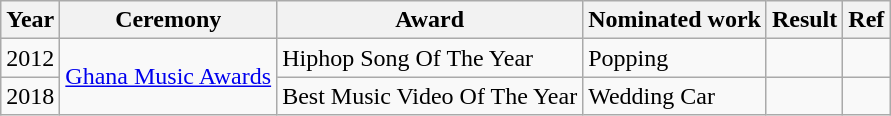<table class="wikitable">
<tr>
<th>Year</th>
<th>Ceremony</th>
<th>Award</th>
<th>Nominated work</th>
<th>Result</th>
<th>Ref</th>
</tr>
<tr>
<td>2012</td>
<td rowspan="2"><a href='#'>Ghana Music Awards</a></td>
<td>Hiphop Song Of The Year</td>
<td>Popping</td>
<td></td>
<td></td>
</tr>
<tr>
<td>2018</td>
<td>Best Music Video Of The Year</td>
<td>Wedding Car</td>
<td></td>
<td></td>
</tr>
</table>
